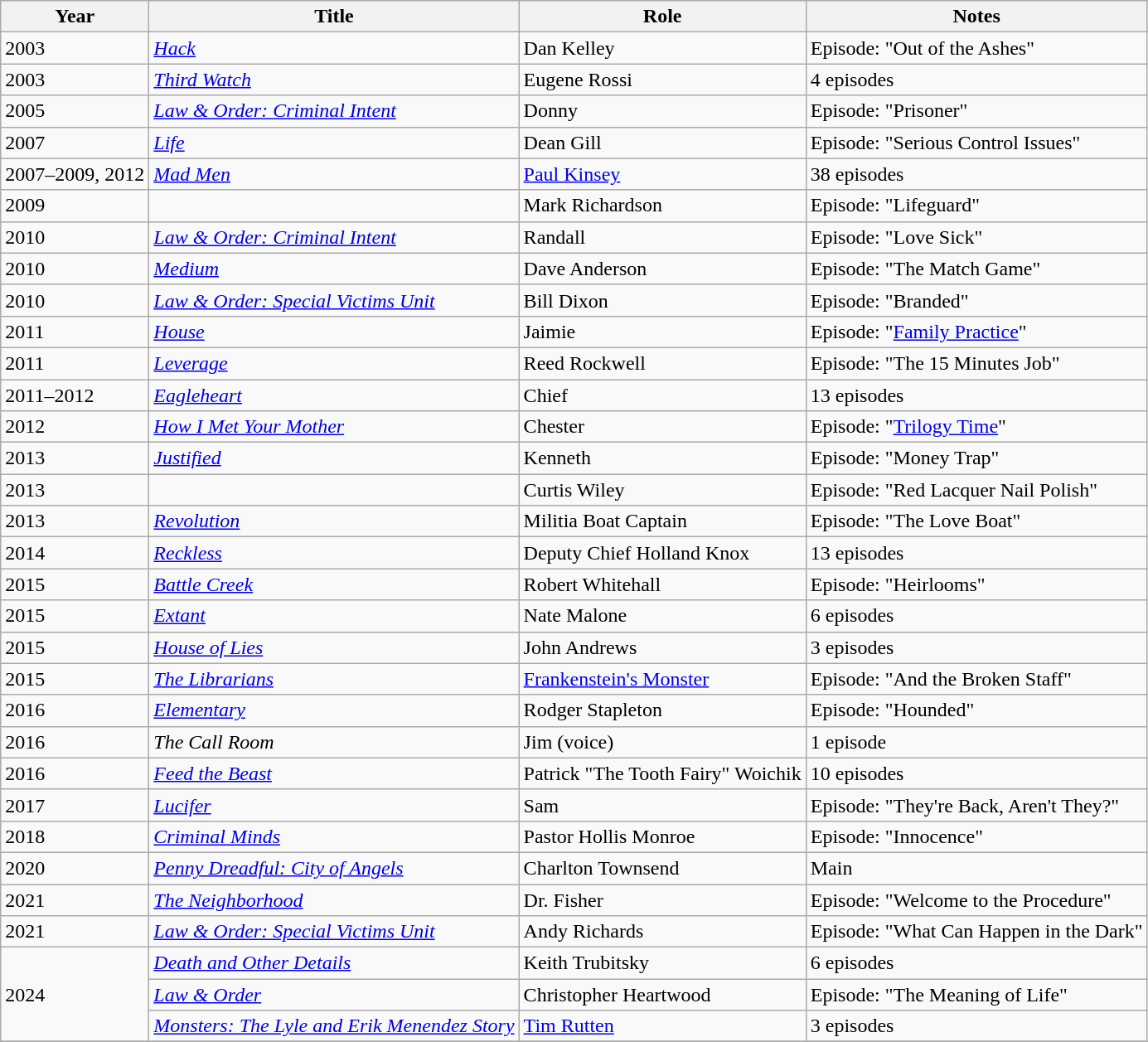<table class="wikitable sortable">
<tr>
<th>Year</th>
<th>Title</th>
<th>Role</th>
<th class="unsortable">Notes</th>
</tr>
<tr>
<td>2003</td>
<td><em><a href='#'>Hack</a></em></td>
<td>Dan Kelley</td>
<td>Episode: "Out of the Ashes"</td>
</tr>
<tr>
<td>2003</td>
<td><em><a href='#'>Third Watch</a></em></td>
<td>Eugene Rossi</td>
<td>4 episodes</td>
</tr>
<tr>
<td>2005</td>
<td><em><a href='#'>Law & Order: Criminal Intent</a></em></td>
<td>Donny</td>
<td>Episode: "Prisoner"</td>
</tr>
<tr>
<td>2007</td>
<td><em><a href='#'>Life</a></em></td>
<td>Dean Gill</td>
<td>Episode: "Serious Control Issues"</td>
</tr>
<tr>
<td>2007–2009, 2012</td>
<td><em><a href='#'>Mad Men</a></em></td>
<td><a href='#'>Paul Kinsey</a></td>
<td>38 episodes</td>
</tr>
<tr>
<td>2009</td>
<td><em></em></td>
<td>Mark Richardson</td>
<td>Episode: "Lifeguard"</td>
</tr>
<tr>
<td>2010</td>
<td><em><a href='#'>Law & Order: Criminal Intent</a></em></td>
<td>Randall</td>
<td>Episode: "Love Sick"</td>
</tr>
<tr>
<td>2010</td>
<td><em><a href='#'>Medium</a></em></td>
<td>Dave Anderson</td>
<td>Episode: "The Match Game"</td>
</tr>
<tr>
<td>2010</td>
<td><em><a href='#'>Law & Order: Special Victims Unit</a></em></td>
<td>Bill Dixon</td>
<td>Episode: "Branded"</td>
</tr>
<tr>
<td>2011</td>
<td><em><a href='#'>House</a></em></td>
<td>Jaimie</td>
<td>Episode: "<a href='#'>Family Practice</a>"</td>
</tr>
<tr>
<td>2011</td>
<td><em><a href='#'>Leverage</a></em></td>
<td>Reed Rockwell</td>
<td>Episode: "The 15 Minutes Job"</td>
</tr>
<tr>
<td>2011–2012</td>
<td><em><a href='#'>Eagleheart</a></em></td>
<td>Chief</td>
<td>13 episodes</td>
</tr>
<tr>
<td>2012</td>
<td><em><a href='#'>How I Met Your Mother</a></em></td>
<td>Chester</td>
<td>Episode: "<a href='#'>Trilogy Time</a>"</td>
</tr>
<tr>
<td>2013</td>
<td><em><a href='#'>Justified</a></em></td>
<td>Kenneth</td>
<td>Episode: "Money Trap"</td>
</tr>
<tr>
<td>2013</td>
<td><em></em></td>
<td>Curtis Wiley</td>
<td>Episode: "Red Lacquer Nail Polish"</td>
</tr>
<tr>
<td>2013</td>
<td><em><a href='#'>Revolution</a></em></td>
<td>Militia Boat Captain</td>
<td>Episode: "The Love Boat"</td>
</tr>
<tr>
<td>2014</td>
<td><em><a href='#'>Reckless</a></em></td>
<td>Deputy Chief Holland Knox</td>
<td>13 episodes</td>
</tr>
<tr>
<td>2015</td>
<td><em><a href='#'>Battle Creek</a></em></td>
<td>Robert Whitehall</td>
<td>Episode: "Heirlooms"</td>
</tr>
<tr>
<td>2015</td>
<td><em><a href='#'>Extant</a></em></td>
<td>Nate Malone</td>
<td>6 episodes</td>
</tr>
<tr>
<td>2015</td>
<td><em><a href='#'>House of Lies</a></em></td>
<td>John Andrews</td>
<td>3 episodes</td>
</tr>
<tr>
<td>2015</td>
<td><em><a href='#'>The Librarians</a></em></td>
<td><a href='#'>Frankenstein's Monster</a></td>
<td>Episode: "And the Broken Staff"</td>
</tr>
<tr>
<td>2016</td>
<td><em><a href='#'>Elementary</a></em></td>
<td>Rodger Stapleton</td>
<td>Episode: "Hounded"</td>
</tr>
<tr>
<td>2016</td>
<td><em>The Call Room</em></td>
<td>Jim (voice)</td>
<td>1 episode</td>
</tr>
<tr>
<td>2016</td>
<td><em><a href='#'>Feed the Beast</a></em></td>
<td>Patrick "The Tooth Fairy" Woichik</td>
<td>10 episodes</td>
</tr>
<tr>
<td>2017</td>
<td><em><a href='#'>Lucifer</a></em></td>
<td>Sam</td>
<td>Episode: "They're Back, Aren't They?"</td>
</tr>
<tr>
<td>2018</td>
<td><em><a href='#'>Criminal Minds</a></em></td>
<td>Pastor Hollis Monroe</td>
<td>Episode: "Innocence"</td>
</tr>
<tr>
<td>2020</td>
<td><em><a href='#'>Penny Dreadful: City of Angels</a></em></td>
<td>Charlton Townsend</td>
<td>Main</td>
</tr>
<tr>
<td>2021</td>
<td><em><a href='#'>The Neighborhood</a></em></td>
<td>Dr. Fisher</td>
<td>Episode: "Welcome to the Procedure"</td>
</tr>
<tr>
<td>2021</td>
<td><em><a href='#'>Law & Order: Special Victims Unit</a></em></td>
<td>Andy Richards</td>
<td>Episode: "What Can Happen in the Dark"</td>
</tr>
<tr>
<td rowspan="3">2024</td>
<td><em><a href='#'>Death and Other Details</a></em></td>
<td>Keith Trubitsky</td>
<td>6 episodes</td>
</tr>
<tr>
<td><em><a href='#'>Law & Order</a></em></td>
<td>Christopher Heartwood</td>
<td>Episode: "The Meaning of Life"</td>
</tr>
<tr>
<td><a href='#'><em>Monsters: The Lyle and Erik Menendez Story</em></a></td>
<td><a href='#'>Tim Rutten</a></td>
<td>3 episodes</td>
</tr>
<tr>
</tr>
</table>
